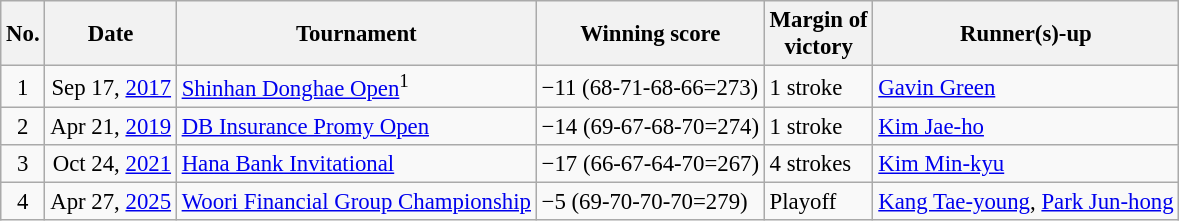<table class="wikitable" style="font-size:95%;">
<tr>
<th>No.</th>
<th>Date</th>
<th>Tournament</th>
<th>Winning score</th>
<th>Margin of<br>victory</th>
<th>Runner(s)-up</th>
</tr>
<tr>
<td align=center>1</td>
<td align=right>Sep 17, <a href='#'>2017</a></td>
<td><a href='#'>Shinhan Donghae Open</a><sup>1</sup></td>
<td>−11 (68-71-68-66=273)</td>
<td>1 stroke</td>
<td> <a href='#'>Gavin Green</a></td>
</tr>
<tr>
<td align=center>2</td>
<td align=right>Apr 21, <a href='#'>2019</a></td>
<td><a href='#'>DB Insurance Promy Open</a></td>
<td>−14 (69-67-68-70=274)</td>
<td>1 stroke</td>
<td> <a href='#'>Kim Jae-ho</a></td>
</tr>
<tr>
<td align=center>3</td>
<td align=right>Oct 24, <a href='#'>2021</a></td>
<td><a href='#'>Hana Bank Invitational</a></td>
<td>−17 (66-67-64-70=267)</td>
<td>4 strokes</td>
<td> <a href='#'>Kim Min-kyu</a></td>
</tr>
<tr>
<td align=center>4</td>
<td align=right>Apr 27, <a href='#'>2025</a></td>
<td><a href='#'>Woori Financial Group Championship</a></td>
<td>−5 (69-70-70-70=279)</td>
<td>Playoff</td>
<td> <a href='#'>Kang Tae-young</a>,  <a href='#'>Park Jun-hong</a></td>
</tr>
</table>
